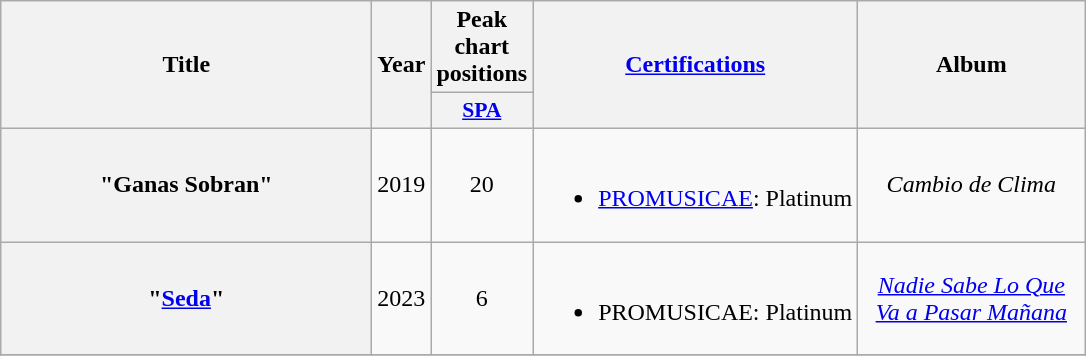<table class="wikitable plainrowheaders" style="text-align:center;">
<tr>
<th scope="col" rowspan="2" style="width:15em;">Title</th>
<th scope="col" rowspan="2" style="width:1em;">Year</th>
<th scope="col" colspan="1">Peak chart positions</th>
<th scope="col" rowspan="2"><a href='#'>Certifications</a></th>
<th scope="col" rowspan="2" style="width:9em;">Album</th>
</tr>
<tr>
<th scope="col" style="width:3em;font-size:90%;"><a href='#'>SPA</a><br></th>
</tr>
<tr>
<th scope="row">"Ganas Sobran"<br></th>
<td>2019</td>
<td>20</td>
<td><br><ul><li><a href='#'>PROMUSICAE</a>: Platinum</li></ul></td>
<td><em>Cambio de Clima</em></td>
</tr>
<tr>
<th scope="row">"<a href='#'>Seda</a>"<br></th>
<td>2023</td>
<td>6</td>
<td><br><ul><li>PROMUSICAE: Platinum</li></ul></td>
<td><em><a href='#'>Nadie Sabe Lo Que Va a Pasar Mañana</a></em></td>
</tr>
<tr>
</tr>
</table>
